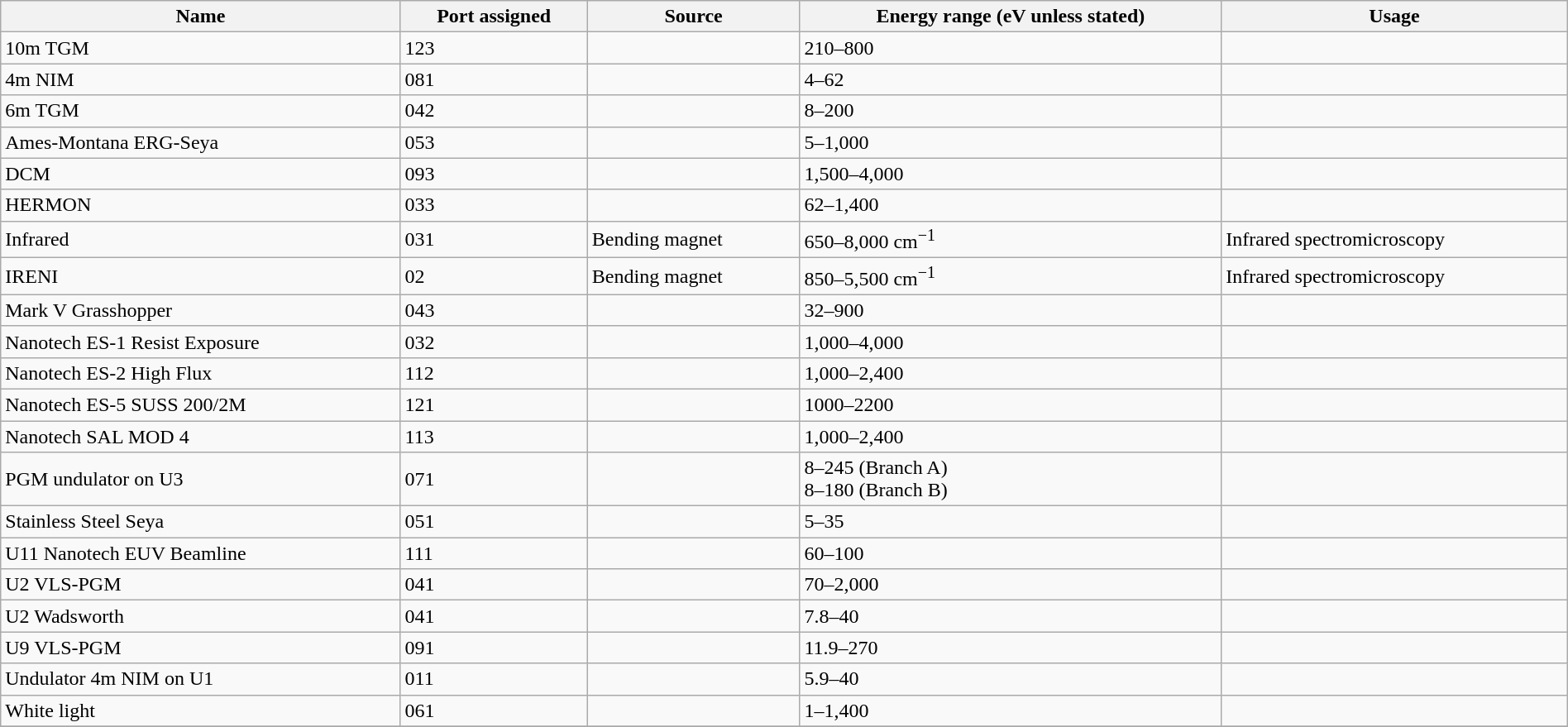<table class="wikitable" width="100%">
<tr>
<th>Name</th>
<th>Port assigned</th>
<th>Source</th>
<th>Energy range (eV unless stated)</th>
<th>Usage</th>
</tr>
<tr>
<td>10m TGM</td>
<td>123</td>
<td></td>
<td>210–800</td>
<td></td>
</tr>
<tr>
<td>4m NIM</td>
<td>081</td>
<td></td>
<td>4–62</td>
<td></td>
</tr>
<tr>
<td>6m TGM</td>
<td>042</td>
<td></td>
<td>8–200</td>
<td></td>
</tr>
<tr>
<td>Ames-Montana ERG-Seya</td>
<td>053</td>
<td></td>
<td>5–1,000</td>
<td></td>
</tr>
<tr>
<td>DCM</td>
<td>093</td>
<td></td>
<td>1,500–4,000</td>
<td></td>
</tr>
<tr>
<td>HERMON</td>
<td>033</td>
<td></td>
<td>62–1,400</td>
<td></td>
</tr>
<tr>
<td>Infrared</td>
<td>031</td>
<td>Bending magnet</td>
<td>650–8,000 cm<sup>−1</sup></td>
<td>Infrared spectromicroscopy</td>
</tr>
<tr>
<td>IRENI</td>
<td>02</td>
<td>Bending magnet</td>
<td>850–5,500 cm<sup>−1</sup></td>
<td>Infrared spectromicroscopy</td>
</tr>
<tr>
<td>Mark V Grasshopper</td>
<td>043</td>
<td></td>
<td>32–900</td>
<td></td>
</tr>
<tr>
<td>Nanotech ES-1 Resist Exposure</td>
<td>032</td>
<td></td>
<td>1,000–4,000</td>
<td></td>
</tr>
<tr>
<td>Nanotech ES-2 High Flux</td>
<td>112</td>
<td></td>
<td>1,000–2,400</td>
<td></td>
</tr>
<tr>
<td>Nanotech ES-5 SUSS 200/2M</td>
<td>121</td>
<td></td>
<td>1000–2200</td>
<td></td>
</tr>
<tr>
<td>Nanotech SAL MOD 4</td>
<td>113</td>
<td></td>
<td>1,000–2,400</td>
<td></td>
</tr>
<tr>
<td>PGM undulator on U3</td>
<td>071</td>
<td></td>
<td>8–245 (Branch A)<br> 8–180 (Branch B)</td>
<td></td>
</tr>
<tr>
<td>Stainless Steel Seya</td>
<td>051</td>
<td></td>
<td>5–35</td>
<td></td>
</tr>
<tr>
<td>U11 Nanotech EUV Beamline</td>
<td>111</td>
<td></td>
<td>60–100</td>
<td></td>
</tr>
<tr>
<td>U2 VLS-PGM</td>
<td>041</td>
<td></td>
<td>70–2,000</td>
<td></td>
</tr>
<tr>
<td>U2 Wadsworth</td>
<td>041</td>
<td></td>
<td>7.8–40</td>
<td></td>
</tr>
<tr>
<td>U9 VLS-PGM</td>
<td>091</td>
<td></td>
<td>11.9–270</td>
<td></td>
</tr>
<tr>
<td>Undulator 4m NIM on U1</td>
<td>011</td>
<td></td>
<td>5.9–40</td>
<td></td>
</tr>
<tr>
<td>White light</td>
<td>061</td>
<td></td>
<td>1–1,400</td>
<td></td>
</tr>
<tr>
</tr>
</table>
